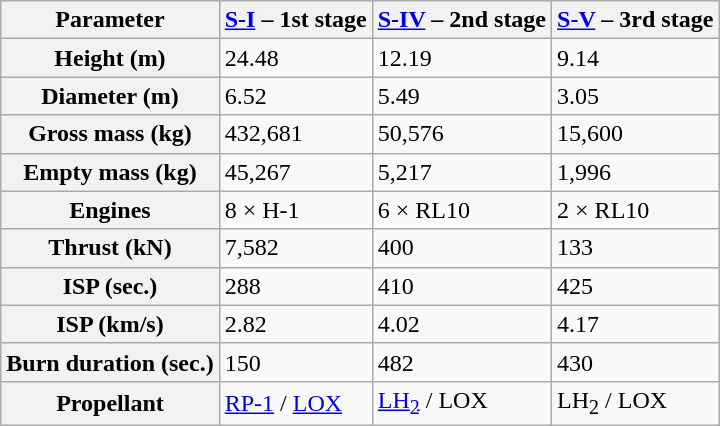<table class="wikitable plainrowheaders">
<tr>
<th scope="col">Parameter</th>
<th scope="col"><a href='#'>S-I</a> – 1st stage</th>
<th scope="col"><a href='#'>S-IV</a> – 2nd stage</th>
<th scope="col"><a href='#'>S-V</a> – 3rd stage</th>
</tr>
<tr>
<th scope="row">Height (m)</th>
<td>24.48</td>
<td>12.19</td>
<td>9.14</td>
</tr>
<tr>
<th scope="row">Diameter (m)</th>
<td>6.52</td>
<td>5.49</td>
<td>3.05</td>
</tr>
<tr>
<th scope="row">Gross mass (kg)</th>
<td>432,681</td>
<td>50,576</td>
<td>15,600</td>
</tr>
<tr>
<th scope="row">Empty mass (kg)</th>
<td>45,267</td>
<td>5,217</td>
<td>1,996</td>
</tr>
<tr>
<th scope="row">Engines</th>
<td>8 × H-1</td>
<td>6 × RL10</td>
<td>2 × RL10</td>
</tr>
<tr>
<th scope="row">Thrust (kN)</th>
<td>7,582</td>
<td>400</td>
<td>133</td>
</tr>
<tr>
<th scope="row">ISP (sec.)</th>
<td>288</td>
<td>410</td>
<td>425</td>
</tr>
<tr>
<th scope="row">ISP (km/s)</th>
<td>2.82</td>
<td>4.02</td>
<td>4.17</td>
</tr>
<tr>
<th scope="row">Burn duration (sec.)</th>
<td>150</td>
<td>482</td>
<td>430</td>
</tr>
<tr>
<th scope="row">Propellant</th>
<td><a href='#'>RP-1</a> / <a href='#'>LOX</a></td>
<td><a href='#'>LH<sub>2</sub></a> / LOX</td>
<td>LH<sub>2</sub> / LOX</td>
</tr>
</table>
